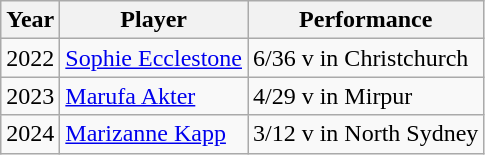<table class="wikitable">
<tr>
<th>Year</th>
<th>Player</th>
<th>Performance</th>
</tr>
<tr>
<td>2022</td>
<td> <a href='#'>Sophie Ecclestone</a></td>
<td>6/36 v  in Christchurch</td>
</tr>
<tr>
<td>2023</td>
<td> <a href='#'>Marufa Akter</a></td>
<td>4/29 v  in Mirpur</td>
</tr>
<tr>
<td>2024</td>
<td> <a href='#'>Marizanne Kapp</a></td>
<td>3/12 v  in North Sydney</td>
</tr>
</table>
